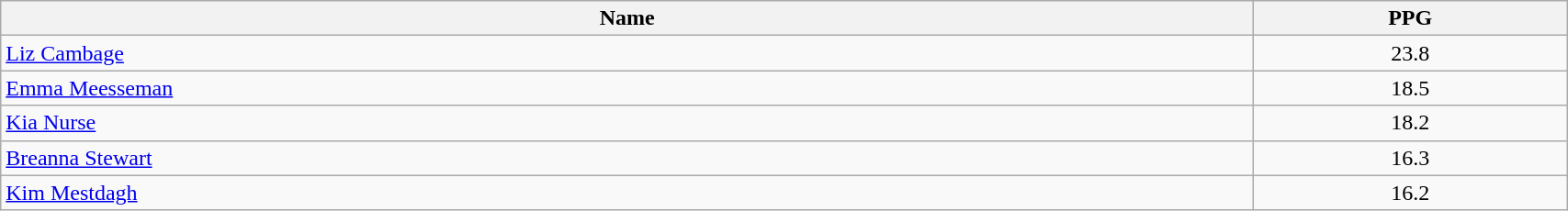<table class=wikitable width="90%">
<tr>
<th width="80%">Name</th>
<th width="20%">PPG</th>
</tr>
<tr>
<td> <a href='#'>Liz Cambage</a></td>
<td align=center>23.8</td>
</tr>
<tr>
<td> <a href='#'>Emma Meesseman</a></td>
<td align=center>18.5</td>
</tr>
<tr>
<td> <a href='#'>Kia Nurse</a></td>
<td align=center>18.2</td>
</tr>
<tr>
<td> <a href='#'>Breanna Stewart</a></td>
<td align=center>16.3</td>
</tr>
<tr>
<td> <a href='#'>Kim Mestdagh</a></td>
<td align=center>16.2</td>
</tr>
</table>
